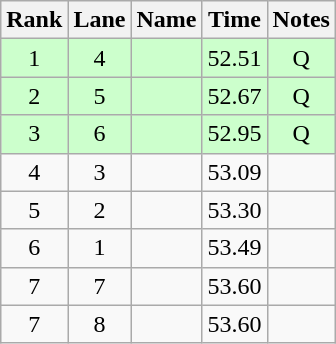<table class="wikitable sortable" style="text-align:center">
<tr>
<th>Rank</th>
<th>Lane</th>
<th>Name</th>
<th>Time</th>
<th>Notes</th>
</tr>
<tr bgcolor=ccffcc>
<td>1</td>
<td>4</td>
<td align=left></td>
<td>52.51</td>
<td>Q</td>
</tr>
<tr bgcolor=ccffcc>
<td>2</td>
<td>5</td>
<td align=left></td>
<td>52.67</td>
<td>Q</td>
</tr>
<tr bgcolor=ccffcc>
<td>3</td>
<td>6</td>
<td align=left></td>
<td>52.95</td>
<td>Q</td>
</tr>
<tr>
<td>4</td>
<td>3</td>
<td align=left></td>
<td>53.09</td>
<td></td>
</tr>
<tr>
<td>5</td>
<td>2</td>
<td align=left></td>
<td>53.30</td>
<td></td>
</tr>
<tr>
<td>6</td>
<td>1</td>
<td align=left></td>
<td>53.49</td>
<td></td>
</tr>
<tr>
<td>7</td>
<td>7</td>
<td align=left></td>
<td>53.60</td>
<td></td>
</tr>
<tr>
<td>7</td>
<td>8</td>
<td align=left></td>
<td>53.60</td>
<td></td>
</tr>
</table>
